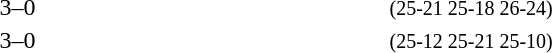<table>
<tr>
<th width=200></th>
<th width=80></th>
<th width=200></th>
<th width=220></th>
</tr>
<tr>
<td align=right><strong></strong></td>
<td align=center>3–0</td>
<td></td>
<td><small>(25-21 25-18 26-24)</small></td>
</tr>
<tr>
<td align=right><strong></strong></td>
<td align=center>3–0</td>
<td></td>
<td><small>(25-12 25-21 25-10)</small></td>
</tr>
</table>
